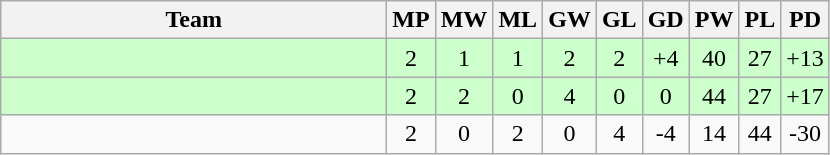<table class=wikitable style="text-align:center">
<tr>
<th width=250>Team</th>
<th width=20>MP</th>
<th width=20>MW</th>
<th width=20>ML</th>
<th width=20>GW</th>
<th width=20>GL</th>
<th width=20>GD</th>
<th width=20>PW</th>
<th width=20>PL</th>
<th width=20>PD</th>
</tr>
<tr style="background:#cfc;">
<td align=left><br></td>
<td>2</td>
<td>1</td>
<td>1</td>
<td>2</td>
<td>2</td>
<td>+4</td>
<td>40</td>
<td>27</td>
<td>+13</td>
</tr>
<tr style="background:#cfc;">
<td align=left><br></td>
<td>2</td>
<td>2</td>
<td>0</td>
<td>4</td>
<td>0</td>
<td>0</td>
<td>44</td>
<td>27</td>
<td>+17</td>
</tr>
<tr>
<td align=left><br></td>
<td>2</td>
<td>0</td>
<td>2</td>
<td>0</td>
<td>4</td>
<td>-4</td>
<td>14</td>
<td>44</td>
<td>-30</td>
</tr>
</table>
